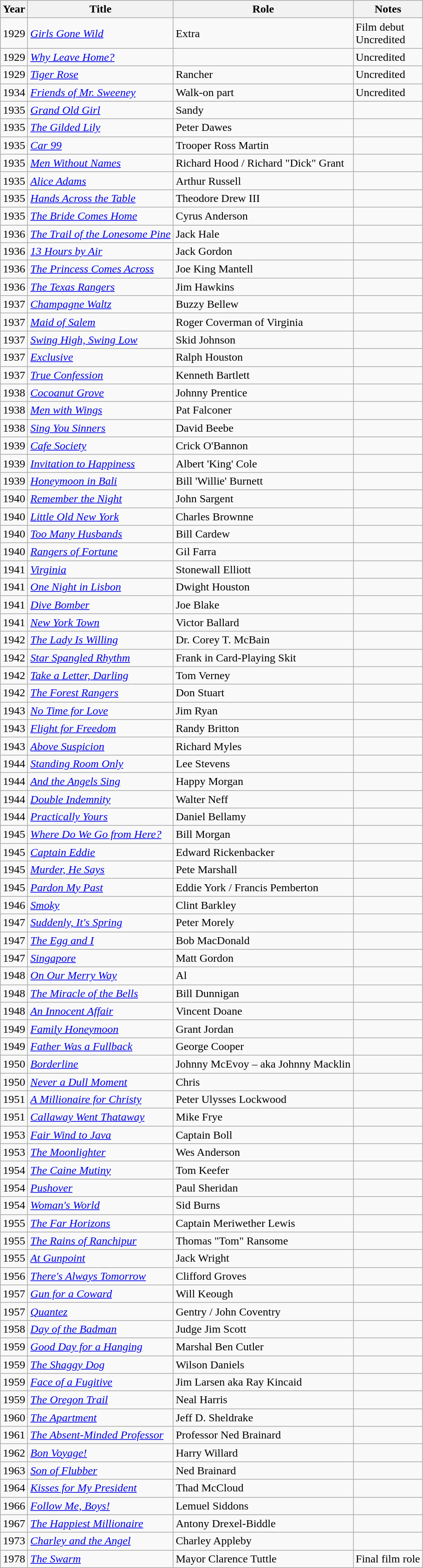<table class="wikitable sortable">
<tr>
<th>Year</th>
<th>Title</th>
<th>Role</th>
<th>Notes</th>
</tr>
<tr>
<td>1929</td>
<td><em><a href='#'>Girls Gone Wild</a></em></td>
<td>Extra</td>
<td>Film debut<br>Uncredited</td>
</tr>
<tr>
<td>1929</td>
<td><em><a href='#'>Why Leave Home?</a></em></td>
<td></td>
<td>Uncredited</td>
</tr>
<tr>
<td>1929</td>
<td><em><a href='#'>Tiger Rose</a></em></td>
<td>Rancher</td>
<td>Uncredited</td>
</tr>
<tr>
<td>1934</td>
<td><em><a href='#'>Friends of Mr. Sweeney</a></em></td>
<td>Walk-on part</td>
<td>Uncredited</td>
</tr>
<tr>
<td>1935</td>
<td><em><a href='#'>Grand Old Girl</a></em></td>
<td>Sandy</td>
<td></td>
</tr>
<tr>
<td>1935</td>
<td><em><a href='#'>The Gilded Lily</a></em></td>
<td>Peter Dawes</td>
<td></td>
</tr>
<tr>
<td>1935</td>
<td><em><a href='#'>Car 99</a></em></td>
<td>Trooper Ross Martin</td>
<td></td>
</tr>
<tr>
<td>1935</td>
<td><em><a href='#'>Men Without Names</a></em></td>
<td>Richard Hood / Richard "Dick" Grant</td>
<td></td>
</tr>
<tr>
<td>1935</td>
<td><em><a href='#'>Alice Adams</a></em></td>
<td>Arthur Russell</td>
<td></td>
</tr>
<tr>
<td>1935</td>
<td><em><a href='#'>Hands Across the Table</a></em></td>
<td>Theodore Drew III</td>
<td></td>
</tr>
<tr>
<td>1935</td>
<td><em><a href='#'>The Bride Comes Home</a></em></td>
<td>Cyrus Anderson</td>
<td></td>
</tr>
<tr>
<td>1936</td>
<td><em><a href='#'>The Trail of the Lonesome Pine</a></em></td>
<td>Jack Hale</td>
<td></td>
</tr>
<tr>
<td>1936</td>
<td><em><a href='#'>13 Hours by Air</a></em></td>
<td>Jack Gordon</td>
<td></td>
</tr>
<tr>
<td>1936</td>
<td><em><a href='#'>The Princess Comes Across</a></em></td>
<td>Joe King Mantell</td>
<td></td>
</tr>
<tr>
<td>1936</td>
<td><em><a href='#'>The Texas Rangers</a></em></td>
<td>Jim Hawkins</td>
<td></td>
</tr>
<tr>
<td>1937</td>
<td><em><a href='#'>Champagne Waltz</a></em></td>
<td>Buzzy Bellew</td>
<td></td>
</tr>
<tr>
<td>1937</td>
<td><em><a href='#'>Maid of Salem</a></em></td>
<td>Roger Coverman of Virginia</td>
<td></td>
</tr>
<tr>
<td>1937</td>
<td><em><a href='#'>Swing High, Swing Low</a></em></td>
<td>Skid Johnson</td>
<td></td>
</tr>
<tr>
<td>1937</td>
<td><em><a href='#'>Exclusive</a></em></td>
<td>Ralph Houston</td>
<td></td>
</tr>
<tr>
<td>1937</td>
<td><em><a href='#'>True Confession</a></em></td>
<td>Kenneth Bartlett</td>
<td></td>
</tr>
<tr>
<td>1938</td>
<td><em><a href='#'>Cocoanut Grove</a></em></td>
<td>Johnny Prentice</td>
<td></td>
</tr>
<tr>
<td>1938</td>
<td><em><a href='#'>Men with Wings</a></em></td>
<td>Pat Falconer</td>
<td></td>
</tr>
<tr>
<td>1938</td>
<td><em><a href='#'>Sing You Sinners</a></em></td>
<td>David Beebe</td>
<td></td>
</tr>
<tr>
<td>1939</td>
<td><em><a href='#'>Cafe Society</a></em></td>
<td>Crick O'Bannon</td>
<td></td>
</tr>
<tr>
<td>1939</td>
<td><em><a href='#'>Invitation to Happiness</a></em></td>
<td>Albert 'King' Cole</td>
<td></td>
</tr>
<tr>
<td>1939</td>
<td><em><a href='#'>Honeymoon in Bali</a></em></td>
<td>Bill 'Willie' Burnett</td>
<td></td>
</tr>
<tr>
<td>1940</td>
<td><em><a href='#'>Remember the Night</a></em></td>
<td>John Sargent</td>
<td></td>
</tr>
<tr>
<td>1940</td>
<td><em><a href='#'>Little Old New York</a></em></td>
<td>Charles Brownne</td>
<td></td>
</tr>
<tr>
<td>1940</td>
<td><em><a href='#'>Too Many Husbands</a></em></td>
<td>Bill Cardew</td>
<td></td>
</tr>
<tr>
<td>1940</td>
<td><em><a href='#'>Rangers of Fortune</a></em></td>
<td>Gil Farra</td>
<td></td>
</tr>
<tr>
<td>1941</td>
<td><em><a href='#'>Virginia</a></em></td>
<td>Stonewall Elliott</td>
<td></td>
</tr>
<tr>
<td>1941</td>
<td><em><a href='#'>One Night in Lisbon</a></em></td>
<td>Dwight Houston</td>
<td></td>
</tr>
<tr>
<td>1941</td>
<td><em><a href='#'>Dive Bomber</a></em></td>
<td>Joe Blake</td>
<td></td>
</tr>
<tr>
<td>1941</td>
<td><em><a href='#'>New York Town</a></em></td>
<td>Victor Ballard</td>
<td></td>
</tr>
<tr>
<td>1942</td>
<td><em><a href='#'>The Lady Is Willing</a></em></td>
<td>Dr. Corey T. McBain</td>
<td></td>
</tr>
<tr>
<td>1942</td>
<td><em><a href='#'>Star Spangled Rhythm</a></em></td>
<td>Frank in Card-Playing Skit</td>
<td></td>
</tr>
<tr>
<td>1942</td>
<td><em><a href='#'>Take a Letter, Darling</a></em></td>
<td>Tom Verney</td>
<td></td>
</tr>
<tr>
<td>1942</td>
<td><em><a href='#'>The Forest Rangers</a></em></td>
<td>Don Stuart</td>
<td></td>
</tr>
<tr>
<td>1943</td>
<td><em><a href='#'>No Time for Love</a></em></td>
<td>Jim Ryan</td>
<td></td>
</tr>
<tr>
<td>1943</td>
<td><em><a href='#'>Flight for Freedom</a></em></td>
<td>Randy Britton</td>
<td></td>
</tr>
<tr>
<td>1943</td>
<td><em><a href='#'>Above Suspicion</a></em></td>
<td>Richard Myles</td>
<td></td>
</tr>
<tr>
<td>1944</td>
<td><em><a href='#'>Standing Room Only</a></em></td>
<td>Lee Stevens</td>
<td></td>
</tr>
<tr>
<td>1944</td>
<td><em><a href='#'>And the Angels Sing</a></em></td>
<td>Happy Morgan</td>
<td></td>
</tr>
<tr>
<td>1944</td>
<td><em><a href='#'>Double Indemnity</a></em></td>
<td>Walter Neff</td>
<td></td>
</tr>
<tr>
<td>1944</td>
<td><em><a href='#'>Practically Yours</a></em></td>
<td>Daniel Bellamy</td>
<td></td>
</tr>
<tr>
<td>1945</td>
<td><em><a href='#'>Where Do We Go from Here?</a></em></td>
<td>Bill Morgan</td>
<td></td>
</tr>
<tr>
<td>1945</td>
<td><em><a href='#'>Captain Eddie</a></em></td>
<td>Edward Rickenbacker</td>
<td></td>
</tr>
<tr>
<td>1945</td>
<td><em><a href='#'>Murder, He Says</a></em></td>
<td>Pete Marshall</td>
<td></td>
</tr>
<tr>
<td>1945</td>
<td><em><a href='#'>Pardon My Past</a></em></td>
<td>Eddie York / Francis Pemberton</td>
<td></td>
</tr>
<tr>
<td>1946</td>
<td><em><a href='#'>Smoky</a></em></td>
<td>Clint Barkley</td>
<td></td>
</tr>
<tr>
<td>1947</td>
<td><em><a href='#'>Suddenly, It's Spring</a></em></td>
<td>Peter Morely</td>
<td></td>
</tr>
<tr>
<td>1947</td>
<td><em><a href='#'>The Egg and I</a></em></td>
<td>Bob MacDonald</td>
<td></td>
</tr>
<tr>
<td>1947</td>
<td><em><a href='#'>Singapore</a></em></td>
<td>Matt Gordon</td>
<td></td>
</tr>
<tr>
<td>1948</td>
<td><em><a href='#'>On Our Merry Way</a></em></td>
<td>Al</td>
<td></td>
</tr>
<tr>
<td>1948</td>
<td><em><a href='#'>The Miracle of the Bells</a></em></td>
<td>Bill Dunnigan</td>
<td></td>
</tr>
<tr>
<td>1948</td>
<td><em><a href='#'>An Innocent Affair</a></em></td>
<td>Vincent Doane</td>
<td></td>
</tr>
<tr>
<td>1949</td>
<td><em><a href='#'>Family Honeymoon</a></em></td>
<td>Grant Jordan</td>
<td></td>
</tr>
<tr>
<td>1949</td>
<td><em><a href='#'>Father Was a Fullback</a></em></td>
<td>George Cooper</td>
<td></td>
</tr>
<tr>
<td>1950</td>
<td><em><a href='#'>Borderline</a></em></td>
<td>Johnny McEvoy – aka Johnny Macklin</td>
<td></td>
</tr>
<tr>
<td>1950</td>
<td><em><a href='#'>Never a Dull Moment</a></em></td>
<td>Chris</td>
<td></td>
</tr>
<tr>
<td>1951</td>
<td><em><a href='#'>A Millionaire for Christy</a></em></td>
<td>Peter Ulysses Lockwood</td>
<td></td>
</tr>
<tr>
<td>1951</td>
<td><em><a href='#'>Callaway Went Thataway</a></em></td>
<td>Mike Frye</td>
<td></td>
</tr>
<tr>
<td>1953</td>
<td><em><a href='#'>Fair Wind to Java</a></em></td>
<td>Captain Boll</td>
<td></td>
</tr>
<tr>
<td>1953</td>
<td><em><a href='#'>The Moonlighter</a></em></td>
<td>Wes Anderson</td>
<td></td>
</tr>
<tr>
<td>1954</td>
<td><em><a href='#'>The Caine Mutiny</a></em></td>
<td>Tom Keefer</td>
<td></td>
</tr>
<tr>
<td>1954</td>
<td><em><a href='#'>Pushover</a></em></td>
<td>Paul Sheridan</td>
<td></td>
</tr>
<tr>
<td>1954</td>
<td><em><a href='#'>Woman's World</a></em></td>
<td>Sid Burns</td>
<td></td>
</tr>
<tr>
<td>1955</td>
<td><em><a href='#'>The Far Horizons</a></em></td>
<td>Captain Meriwether Lewis</td>
<td></td>
</tr>
<tr>
<td>1955</td>
<td><em><a href='#'>The Rains of Ranchipur</a></em></td>
<td>Thomas "Tom" Ransome</td>
<td></td>
</tr>
<tr>
<td>1955</td>
<td><em><a href='#'>At Gunpoint</a></em></td>
<td>Jack Wright</td>
<td></td>
</tr>
<tr>
<td>1956</td>
<td><em><a href='#'>There's Always Tomorrow</a></em></td>
<td>Clifford Groves</td>
<td></td>
</tr>
<tr>
<td>1957</td>
<td><em><a href='#'>Gun for a Coward</a></em></td>
<td>Will Keough</td>
<td></td>
</tr>
<tr>
<td>1957</td>
<td><em><a href='#'>Quantez</a></em></td>
<td>Gentry / John Coventry</td>
<td></td>
</tr>
<tr>
<td>1958</td>
<td><em><a href='#'>Day of the Badman</a></em></td>
<td>Judge Jim Scott</td>
<td></td>
</tr>
<tr>
<td>1959</td>
<td><em><a href='#'>Good Day for a Hanging</a></em></td>
<td>Marshal Ben Cutler</td>
<td></td>
</tr>
<tr>
<td>1959</td>
<td><em><a href='#'>The Shaggy Dog</a></em></td>
<td>Wilson Daniels</td>
<td></td>
</tr>
<tr>
<td>1959</td>
<td><em><a href='#'>Face of a Fugitive</a></em></td>
<td>Jim Larsen aka Ray Kincaid</td>
<td></td>
</tr>
<tr>
<td>1959</td>
<td><em><a href='#'>The Oregon Trail</a></em></td>
<td>Neal Harris</td>
<td></td>
</tr>
<tr>
<td>1960</td>
<td><em><a href='#'>The Apartment</a></em></td>
<td>Jeff D. Sheldrake</td>
<td></td>
</tr>
<tr>
<td>1961</td>
<td><em><a href='#'>The Absent-Minded Professor</a></em></td>
<td>Professor Ned Brainard</td>
<td></td>
</tr>
<tr>
<td>1962</td>
<td><em><a href='#'>Bon Voyage!</a></em></td>
<td>Harry Willard</td>
<td></td>
</tr>
<tr>
<td>1963</td>
<td><em><a href='#'>Son of Flubber</a></em></td>
<td>Ned Brainard</td>
<td></td>
</tr>
<tr>
<td>1964</td>
<td><em><a href='#'>Kisses for My President</a></em></td>
<td>Thad McCloud</td>
<td></td>
</tr>
<tr>
<td>1966</td>
<td><em><a href='#'>Follow Me, Boys!</a></em></td>
<td>Lemuel Siddons</td>
<td></td>
</tr>
<tr>
<td>1967</td>
<td><em><a href='#'>The Happiest Millionaire</a></em></td>
<td>Antony Drexel-Biddle</td>
<td></td>
</tr>
<tr>
<td>1973</td>
<td><em><a href='#'>Charley and the Angel</a></em></td>
<td>Charley Appleby</td>
<td></td>
</tr>
<tr>
<td>1978</td>
<td><em><a href='#'>The Swarm</a></em></td>
<td>Mayor Clarence Tuttle</td>
<td>Final film role</td>
</tr>
</table>
